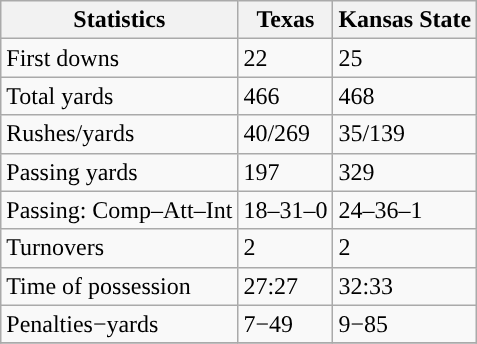<table class="wikitable" style="float: left;">
<tr>
<th>Statistics</th>
<th>Texas</th>
<th>Kansas State</th>
</tr>
<tr>
<td>First downs</td>
<td>22</td>
<td>25</td>
</tr>
<tr>
<td>Total yards</td>
<td>466</td>
<td>468</td>
</tr>
<tr>
<td>Rushes/yards</td>
<td>40/269</td>
<td>35/139</td>
</tr>
<tr>
<td>Passing yards</td>
<td>197</td>
<td>329</td>
</tr>
<tr>
<td>Passing: Comp–Att–Int</td>
<td>18–31–0</td>
<td>24–36–1</td>
</tr>
<tr>
<td>Turnovers</td>
<td>2</td>
<td>2</td>
</tr>
<tr>
<td>Time of possession</td>
<td>27:27</td>
<td>32:33</td>
</tr>
<tr>
<td>Penalties−yards</td>
<td>7−49</td>
<td>9−85</td>
</tr>
<tr>
</tr>
</table>
